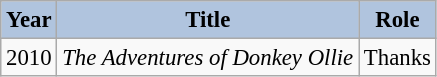<table class="wikitable" style="font-size:95%;">
<tr>
<th style="background:#B0C4DE;">Year</th>
<th style="background:#B0C4DE;">Title</th>
<th style="background:#B0C4DE;">Role</th>
</tr>
<tr>
<td>2010</td>
<td><em>The Adventures of Donkey Ollie</em></td>
<td>Thanks</td>
</tr>
</table>
